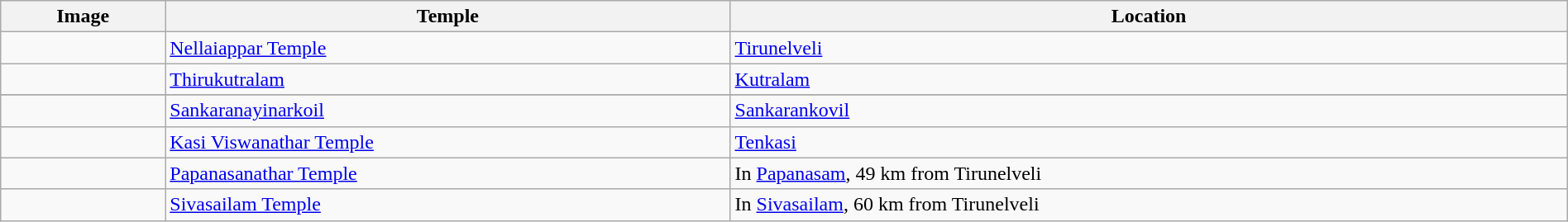<table class="wikitable" border="1" width="100%">
<tr>
<th>Image</th>
<th>Temple</th>
<th>Location</th>
</tr>
<tr>
<td></td>
<td><a href='#'>Nellaiappar Temple</a></td>
<td><a href='#'>Tirunelveli</a></td>
</tr>
<tr>
<td></td>
<td><a href='#'>Thirukutralam</a></td>
<td><a href='#'>Kutralam</a></td>
</tr>
<tr>
</tr>
<tr>
<td></td>
<td><a href='#'>Sankaranayinarkoil</a></td>
<td><a href='#'>Sankarankovil</a></td>
</tr>
<tr>
<td></td>
<td><a href='#'>Kasi Viswanathar Temple</a></td>
<td><a href='#'>Tenkasi</a></td>
</tr>
<tr>
<td></td>
<td><a href='#'>Papanasanathar Temple</a></td>
<td>In <a href='#'>Papanasam</a>, 49 km from Tirunelveli</td>
</tr>
<tr>
<td></td>
<td><a href='#'>Sivasailam Temple</a></td>
<td>In <a href='#'>Sivasailam</a>, 60 km from Tirunelveli</td>
</tr>
</table>
